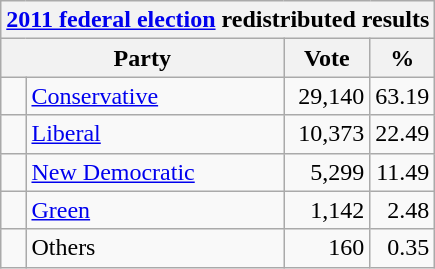<table class="wikitable">
<tr>
<th colspan="4"><a href='#'>2011 federal election</a> redistributed results</th>
</tr>
<tr>
<th bgcolor="#DDDDFF" width="130px" colspan="2">Party</th>
<th bgcolor="#DDDDFF" width="50px">Vote</th>
<th bgcolor="#DDDDFF" width="30px">%</th>
</tr>
<tr>
<td> </td>
<td><a href='#'>Conservative</a></td>
<td align=right>29,140</td>
<td align=right>63.19</td>
</tr>
<tr>
<td> </td>
<td><a href='#'>Liberal</a></td>
<td align=right>10,373</td>
<td align=right>22.49</td>
</tr>
<tr>
<td> </td>
<td><a href='#'>New Democratic</a></td>
<td align=right>5,299</td>
<td align=right>11.49</td>
</tr>
<tr>
<td> </td>
<td><a href='#'>Green</a></td>
<td align=right>1,142</td>
<td align=right>2.48</td>
</tr>
<tr>
<td> </td>
<td>Others</td>
<td align=right>160</td>
<td align=right>0.35</td>
</tr>
</table>
